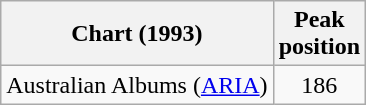<table class="wikitable plainrowheaders">
<tr>
<th>Chart (1993)</th>
<th>Peak<br> position</th>
</tr>
<tr>
<td>Australian Albums (<a href='#'>ARIA</a>)</td>
<td align="center">186</td>
</tr>
</table>
